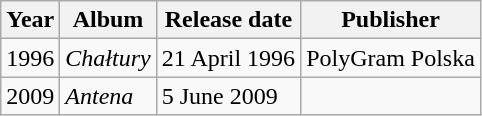<table class="wikitable">
<tr>
<th>Year</th>
<th>Album</th>
<th>Release date</th>
<th>Publisher</th>
</tr>
<tr>
<td>1996</td>
<td><em>Chałtury</em></td>
<td>21 April 1996</td>
<td>PolyGram Polska</td>
</tr>
<tr>
<td>2009</td>
<td><em>Antena</em></td>
<td>5 June 2009</td>
<td></td>
</tr>
</table>
